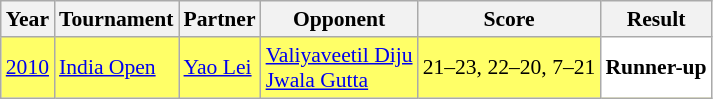<table class="sortable wikitable" style="font-size: 90%;">
<tr>
<th>Year</th>
<th>Tournament</th>
<th>Partner</th>
<th>Opponent</th>
<th>Score</th>
<th>Result</th>
</tr>
<tr style="background:#FFFF67">
<td align="center"><a href='#'>2010</a></td>
<td align="left"><a href='#'>India Open</a></td>
<td align="left"> <a href='#'>Yao Lei</a></td>
<td align="left"> <a href='#'>Valiyaveetil Diju</a><br> <a href='#'>Jwala Gutta</a></td>
<td align="left">21–23, 22–20, 7–21</td>
<td style="text-align:left; background:white"> <strong>Runner-up</strong></td>
</tr>
</table>
